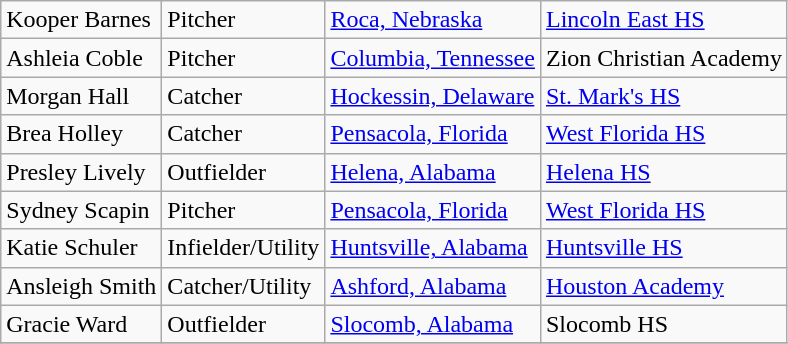<table class="wikitable">
<tr>
<td>Kooper Barnes</td>
<td>Pitcher</td>
<td><a href='#'>Roca, Nebraska</a></td>
<td><a href='#'>Lincoln East HS</a></td>
</tr>
<tr>
<td>Ashleia Coble</td>
<td>Pitcher</td>
<td><a href='#'>Columbia, Tennessee</a></td>
<td>Zion Christian Academy</td>
</tr>
<tr>
<td>Morgan Hall</td>
<td>Catcher</td>
<td><a href='#'>Hockessin, Delaware</a></td>
<td><a href='#'>St. Mark's HS</a></td>
</tr>
<tr>
<td>Brea Holley</td>
<td>Catcher</td>
<td><a href='#'>Pensacola, Florida</a></td>
<td><a href='#'>West Florida HS</a></td>
</tr>
<tr>
<td>Presley Lively</td>
<td>Outfielder</td>
<td><a href='#'>Helena, Alabama</a></td>
<td><a href='#'>Helena HS</a></td>
</tr>
<tr>
<td>Sydney Scapin</td>
<td>Pitcher</td>
<td><a href='#'>Pensacola, Florida</a></td>
<td><a href='#'>West Florida HS</a></td>
</tr>
<tr>
<td>Katie Schuler</td>
<td>Infielder/Utility</td>
<td><a href='#'>Huntsville, Alabama</a></td>
<td><a href='#'>Huntsville HS</a></td>
</tr>
<tr>
<td>Ansleigh Smith</td>
<td>Catcher/Utility</td>
<td><a href='#'>Ashford, Alabama</a></td>
<td><a href='#'>Houston Academy</a></td>
</tr>
<tr>
<td>Gracie Ward</td>
<td>Outfielder</td>
<td><a href='#'>Slocomb, Alabama</a></td>
<td>Slocomb HS</td>
</tr>
<tr>
</tr>
</table>
